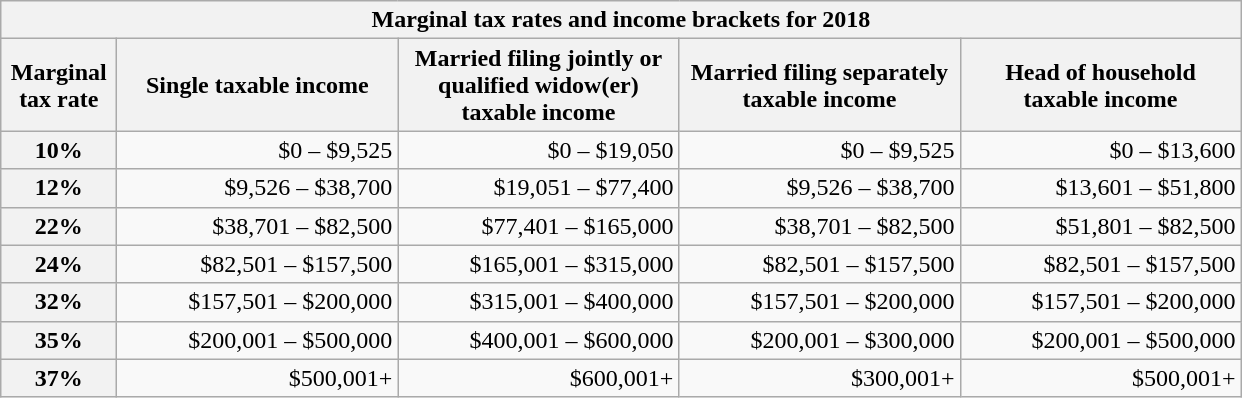<table class="wikitable collapsible collapsed" style="text-align:right" style="margin:0 0 1em 1em; font-size: 90%">
<tr>
<th colspan=5>Marginal tax rates and income brackets for 2018</th>
</tr>
<tr>
<th width="70">Marginal tax rate</th>
<th width="180">Single taxable income</th>
<th width="180">Married filing jointly or qualified widow(er) taxable income</th>
<th width="180">Married filing separately taxable income</th>
<th width="180">Head of household taxable income</th>
</tr>
<tr>
<th>10%</th>
<td>$0 – $9,525</td>
<td>$0 – $19,050</td>
<td>$0 – $9,525</td>
<td>$0 – $13,600</td>
</tr>
<tr>
<th>12%</th>
<td>$9,526 – $38,700</td>
<td>$19,051 – $77,400</td>
<td>$9,526 – $38,700</td>
<td>$13,601 – $51,800</td>
</tr>
<tr>
<th>22%</th>
<td>$38,701 – $82,500</td>
<td>$77,401 – $165,000</td>
<td>$38,701 – $82,500</td>
<td>$51,801 – $82,500</td>
</tr>
<tr>
<th>24%</th>
<td>$82,501 – $157,500</td>
<td>$165,001 – $315,000</td>
<td>$82,501 – $157,500</td>
<td>$82,501 – $157,500</td>
</tr>
<tr>
<th>32%</th>
<td>$157,501 – $200,000</td>
<td>$315,001 – $400,000</td>
<td>$157,501 – $200,000</td>
<td>$157,501 – $200,000</td>
</tr>
<tr>
<th>35%</th>
<td>$200,001 – $500,000</td>
<td>$400,001 – $600,000</td>
<td>$200,001 – $300,000</td>
<td>$200,001 – $500,000</td>
</tr>
<tr>
<th>37%</th>
<td>$500,001+</td>
<td>$600,001+</td>
<td>$300,001+</td>
<td>$500,001+</td>
</tr>
</table>
